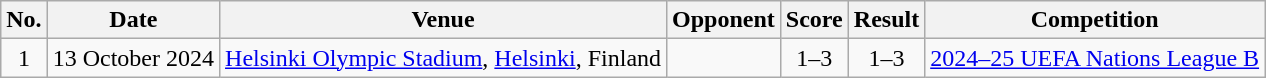<table class="wikitable sortable">
<tr>
<th scope=col>No.</th>
<th scope=col>Date</th>
<th scope=col>Venue</th>
<th scope=col>Opponent</th>
<th scope=col>Score</th>
<th scope=col>Result</th>
<th scope=col>Competition</th>
</tr>
<tr>
<td align=center>1</td>
<td>13 October 2024</td>
<td><a href='#'>Helsinki Olympic Stadium</a>, <a href='#'>Helsinki</a>, Finland</td>
<td></td>
<td align=center>1–3</td>
<td align=center>1–3</td>
<td><a href='#'>2024–25 UEFA Nations League B</a></td>
</tr>
</table>
